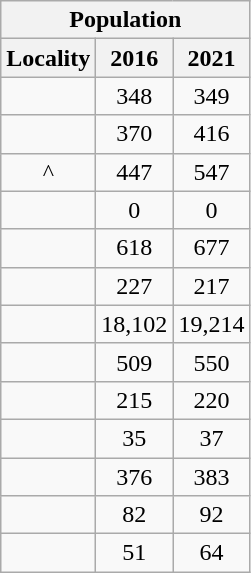<table class="wikitable" style="text-align:center;">
<tr>
<th colspan="3" style="text-align:center;  font-weight:bold">Population</th>
</tr>
<tr>
<th style="text-align:center; background:  font-weight:bold">Locality</th>
<th style="text-align:center; background:  font-weight:bold"><strong>2016</strong></th>
<th style="text-align:center; background:  font-weight:bold"><strong>2021</strong></th>
</tr>
<tr>
<td></td>
<td>348</td>
<td>349</td>
</tr>
<tr>
<td></td>
<td>370</td>
<td>416</td>
</tr>
<tr>
<td>^</td>
<td>447</td>
<td>547</td>
</tr>
<tr>
<td></td>
<td>0</td>
<td>0</td>
</tr>
<tr>
<td></td>
<td>618</td>
<td>677</td>
</tr>
<tr>
<td></td>
<td>227</td>
<td>217</td>
</tr>
<tr>
<td></td>
<td>18,102</td>
<td>19,214</td>
</tr>
<tr>
<td></td>
<td>509</td>
<td>550</td>
</tr>
<tr>
<td></td>
<td>215</td>
<td>220</td>
</tr>
<tr>
<td></td>
<td>35</td>
<td>37</td>
</tr>
<tr>
<td></td>
<td>376</td>
<td>383</td>
</tr>
<tr>
<td></td>
<td>82</td>
<td>92</td>
</tr>
<tr>
<td></td>
<td>51</td>
<td>64</td>
</tr>
</table>
